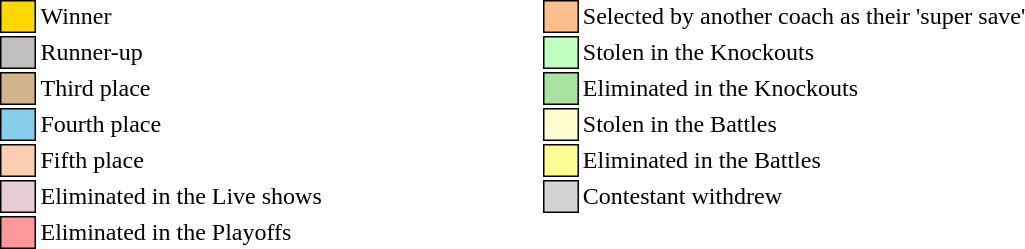<table class="toccolours" style="font-size: 100%; white-space: nowrap">
<tr>
<td style="background:gold; border:1px solid black">     </td>
<td>Winner</td>
<td>     </td>
<td>     </td>
<td>     </td>
<td>     </td>
<td>     </td>
<td>     </td>
<td style="background:#FFBF8C; border:1px solid black">     </td>
<td>Selected by another coach as their 'super save'</td>
</tr>
<tr>
<td style="background:silver; border:1px solid black">     </td>
<td>Runner-up</td>
<td>     </td>
<td>     </td>
<td>     </td>
<td>     </td>
<td>     </td>
<td>     </td>
<td style="background:#BFFFC0; border:1px solid black">     </td>
<td>Stolen in the Knockouts</td>
</tr>
<tr>
<td style="background:tan; border:1px solid black">     </td>
<td>Third place</td>
<td>     </td>
<td>     </td>
<td>     </td>
<td>     </td>
<td>     </td>
<td>     </td>
<td style="background:#A8E4A0; border:1px solid black">     </td>
<td>Eliminated in the Knockouts</td>
</tr>
<tr>
<td style="background:skyblue; border:1px solid black">     </td>
<td>Fourth place</td>
<td>     </td>
<td>     </td>
<td>     </td>
<td>     </td>
<td>     </td>
<td>     </td>
<td style="background:#FFFDD0; border:1px solid black">     </td>
<td>Stolen in the Battles</td>
</tr>
<tr>
<td style="background:#fbceb1; border:1px solid black">     </td>
<td>Fifth place</td>
<td>     </td>
<td>     </td>
<td>     </td>
<td>     </td>
<td>     </td>
<td>     </td>
<td style="background:#FDFD96; border:1px solid black">     </td>
<td>Eliminated in the Battles</td>
</tr>
<tr>
<td style="background:#E8CCD7; border:1px solid black">     </td>
<td>Eliminated in the Live shows</td>
<td>     </td>
<td>     </td>
<td>     </td>
<td>     </td>
<td>     </td>
<td>     </td>
<td style="background:lightgray; border:1px solid black">     </td>
<td>Contestant withdrew</td>
</tr>
<tr>
<td style="background:#FF9999; border:1px solid black">     </td>
<td>Eliminated in the Playoffs</td>
</tr>
</table>
